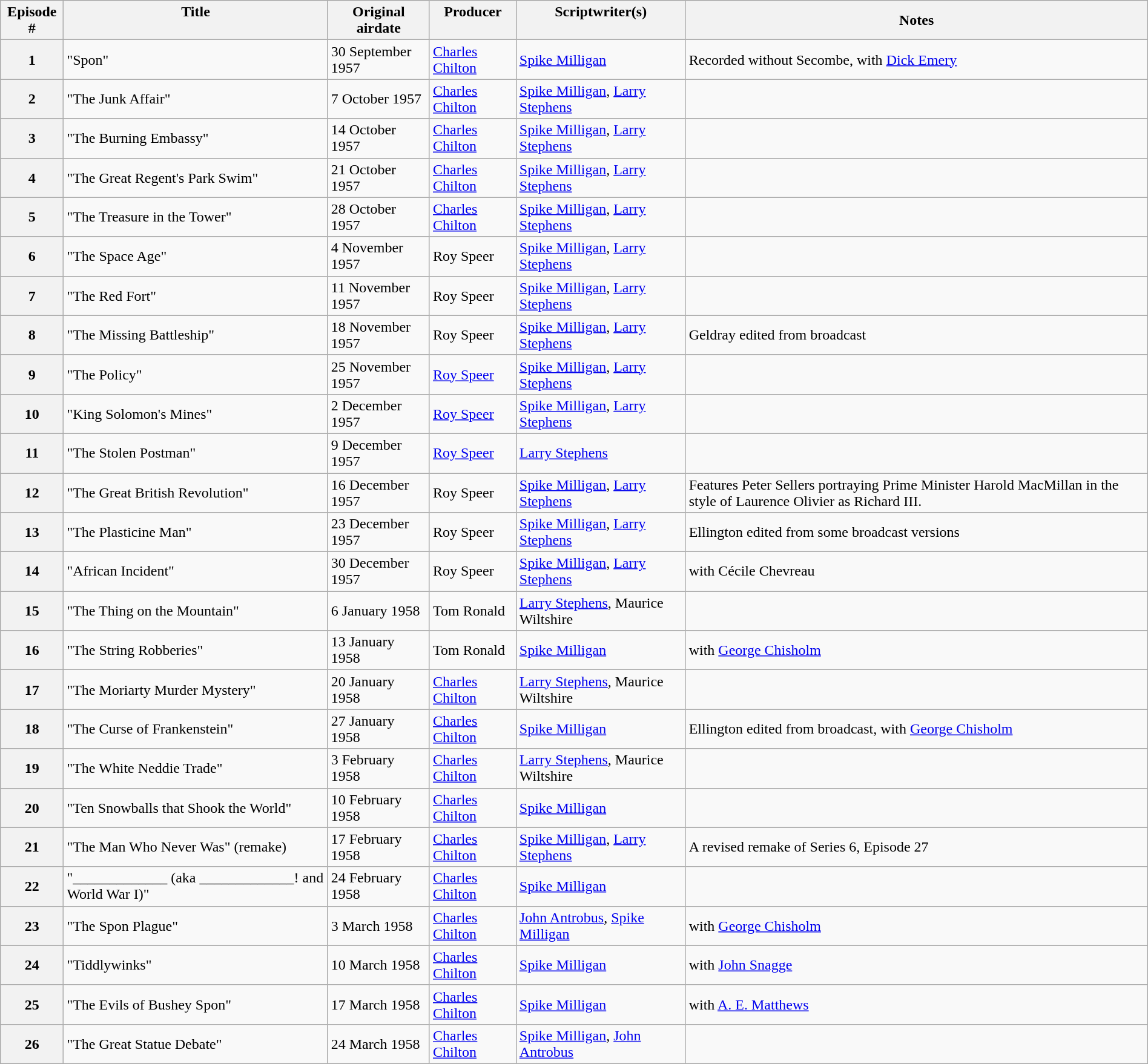<table class="wikitable plainrowheaders sortable" style="margin-right: 0;">
<tr>
<th scope="col" style="vertical-align: top;">Episode #</th>
<th scope="col" style="vertical-align: top;">Title</th>
<th scope="col" style="vertical-align: top;">Original airdate</th>
<th scope="col" style="vertical-align: top;">Producer</th>
<th scope="col" style="vertical-align: top;">Scriptwriter(s)</th>
<th scope="col" class="unsortable">Notes</th>
</tr>
<tr>
<th>1</th>
<td>"Spon"</td>
<td>30 September 1957</td>
<td><a href='#'>Charles Chilton</a></td>
<td><a href='#'>Spike Milligan</a></td>
<td>Recorded without Secombe, with <a href='#'>Dick Emery</a></td>
</tr>
<tr>
<th>2</th>
<td>"The Junk Affair"</td>
<td>7 October 1957</td>
<td><a href='#'>Charles Chilton</a></td>
<td><a href='#'>Spike Milligan</a>, <a href='#'>Larry Stephens</a></td>
<td></td>
</tr>
<tr>
<th>3</th>
<td>"The Burning Embassy"</td>
<td>14 October 1957</td>
<td><a href='#'>Charles Chilton</a></td>
<td><a href='#'>Spike Milligan</a>, <a href='#'>Larry Stephens</a></td>
<td></td>
</tr>
<tr>
<th>4</th>
<td>"The Great Regent's Park Swim"</td>
<td>21 October 1957</td>
<td><a href='#'>Charles Chilton</a></td>
<td><a href='#'>Spike Milligan</a>, <a href='#'>Larry Stephens</a></td>
<td></td>
</tr>
<tr>
<th>5</th>
<td>"The Treasure in the Tower"</td>
<td>28 October 1957</td>
<td><a href='#'>Charles Chilton</a></td>
<td><a href='#'>Spike Milligan</a>, <a href='#'>Larry Stephens</a></td>
<td></td>
</tr>
<tr>
<th>6</th>
<td>"The Space Age"</td>
<td>4 November 1957</td>
<td>Roy Speer</td>
<td><a href='#'>Spike Milligan</a>, <a href='#'>Larry Stephens</a></td>
<td></td>
</tr>
<tr>
<th>7</th>
<td>"The Red Fort"</td>
<td>11 November 1957</td>
<td>Roy Speer</td>
<td><a href='#'>Spike Milligan</a>, <a href='#'>Larry Stephens</a></td>
<td></td>
</tr>
<tr>
<th>8</th>
<td>"The Missing Battleship"</td>
<td>18 November 1957</td>
<td>Roy Speer</td>
<td><a href='#'>Spike Milligan</a>, <a href='#'>Larry Stephens</a></td>
<td>Geldray edited from broadcast</td>
</tr>
<tr>
<th>9</th>
<td>"The Policy"</td>
<td>25 November 1957</td>
<td><a href='#'>Roy Speer</a></td>
<td><a href='#'>Spike Milligan</a>, <a href='#'>Larry Stephens</a></td>
<td></td>
</tr>
<tr>
<th>10</th>
<td>"King Solomon's Mines"</td>
<td>2 December 1957</td>
<td><a href='#'>Roy Speer</a></td>
<td><a href='#'>Spike Milligan</a>, <a href='#'>Larry Stephens</a></td>
<td></td>
</tr>
<tr>
<th>11</th>
<td>"The Stolen Postman"</td>
<td>9 December 1957</td>
<td><a href='#'>Roy Speer</a></td>
<td><a href='#'>Larry Stephens</a></td>
<td></td>
</tr>
<tr>
<th>12</th>
<td>"The Great British Revolution"</td>
<td>16 December 1957</td>
<td>Roy Speer</td>
<td><a href='#'>Spike Milligan</a>, <a href='#'>Larry Stephens</a></td>
<td>Features Peter Sellers portraying Prime Minister Harold MacMillan in the style of Laurence Olivier as Richard III.</td>
</tr>
<tr>
<th>13</th>
<td>"The Plasticine Man"</td>
<td>23 December 1957</td>
<td>Roy Speer</td>
<td><a href='#'>Spike Milligan</a>, <a href='#'>Larry Stephens</a></td>
<td>Ellington edited from some broadcast versions</td>
</tr>
<tr>
<th>14</th>
<td>"African Incident"</td>
<td>30 December 1957</td>
<td>Roy Speer</td>
<td><a href='#'>Spike Milligan</a>, <a href='#'>Larry Stephens</a></td>
<td>with Cécile Chevreau</td>
</tr>
<tr>
<th>15</th>
<td>"The Thing on the Mountain"</td>
<td>6 January 1958</td>
<td>Tom Ronald</td>
<td><a href='#'>Larry Stephens</a>, Maurice Wiltshire</td>
<td></td>
</tr>
<tr>
<th>16</th>
<td>"The String Robberies"</td>
<td>13 January 1958</td>
<td>Tom Ronald</td>
<td><a href='#'>Spike Milligan</a></td>
<td>with <a href='#'>George Chisholm</a></td>
</tr>
<tr>
<th>17</th>
<td>"The Moriarty Murder Mystery"</td>
<td>20 January 1958</td>
<td><a href='#'>Charles Chilton</a></td>
<td><a href='#'>Larry Stephens</a>, Maurice Wiltshire</td>
<td></td>
</tr>
<tr>
<th>18</th>
<td>"The Curse of Frankenstein"</td>
<td>27 January 1958</td>
<td><a href='#'>Charles Chilton</a></td>
<td><a href='#'>Spike Milligan</a></td>
<td>Ellington edited from broadcast, with <a href='#'>George Chisholm</a></td>
</tr>
<tr>
<th>19</th>
<td>"The White Neddie Trade"</td>
<td>3 February 1958</td>
<td><a href='#'>Charles Chilton</a></td>
<td><a href='#'>Larry Stephens</a>, Maurice Wiltshire</td>
<td></td>
</tr>
<tr>
<th>20</th>
<td>"Ten Snowballs that Shook the World"</td>
<td>10 February 1958</td>
<td><a href='#'>Charles Chilton</a></td>
<td><a href='#'>Spike Milligan</a></td>
<td></td>
</tr>
<tr>
<th>21</th>
<td>"The Man Who Never Was" (remake)</td>
<td>17 February 1958</td>
<td><a href='#'>Charles Chilton</a></td>
<td><a href='#'>Spike Milligan</a>, <a href='#'>Larry Stephens</a></td>
<td>A revised remake of Series 6, Episode 27</td>
</tr>
<tr>
<th>22</th>
<td>"_____________ (aka _____________! and World War I)"</td>
<td>24 February 1958</td>
<td><a href='#'>Charles Chilton</a></td>
<td><a href='#'>Spike Milligan</a></td>
<td></td>
</tr>
<tr>
<th>23</th>
<td>"The Spon Plague"</td>
<td>3 March 1958</td>
<td><a href='#'>Charles Chilton</a></td>
<td><a href='#'>John Antrobus</a>, <a href='#'>Spike Milligan</a></td>
<td>with <a href='#'>George Chisholm</a></td>
</tr>
<tr>
<th>24</th>
<td>"Tiddlywinks"</td>
<td>10 March 1958</td>
<td><a href='#'>Charles Chilton</a></td>
<td><a href='#'>Spike Milligan</a></td>
<td>with <a href='#'>John Snagge</a></td>
</tr>
<tr>
<th>25</th>
<td>"The Evils of Bushey Spon"</td>
<td>17 March 1958</td>
<td><a href='#'>Charles Chilton</a></td>
<td><a href='#'>Spike Milligan</a></td>
<td>with <a href='#'>A. E. Matthews</a></td>
</tr>
<tr>
<th>26</th>
<td>"The Great Statue Debate"</td>
<td>24 March 1958</td>
<td><a href='#'>Charles Chilton</a></td>
<td><a href='#'>Spike Milligan</a>, <a href='#'>John Antrobus</a></td>
<td></td>
</tr>
</table>
